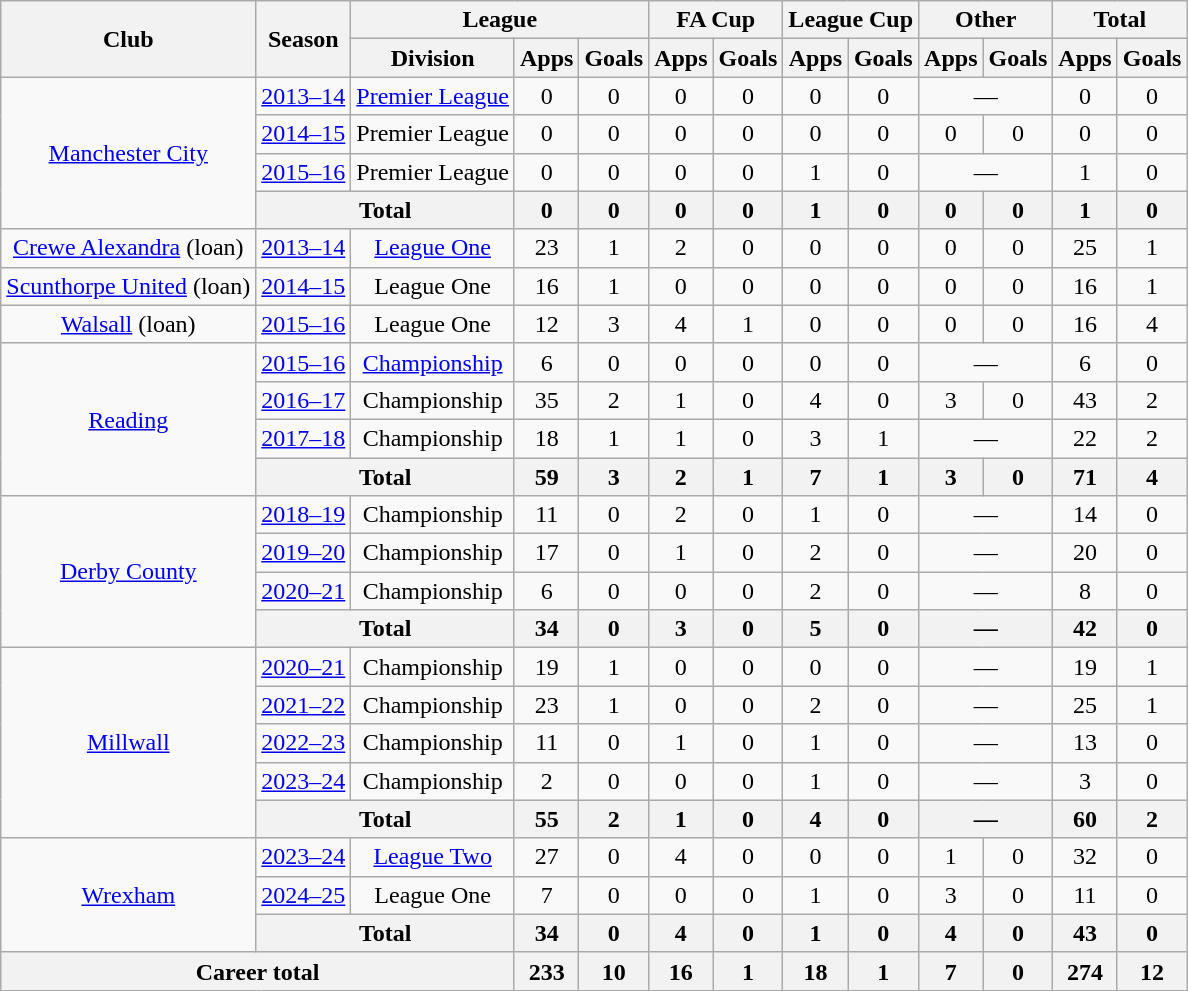<table class="wikitable" style="text-align: center;">
<tr>
<th rowspan="2">Club</th>
<th rowspan="2">Season</th>
<th colspan="3">League</th>
<th colspan="2">FA Cup</th>
<th colspan="2">League Cup</th>
<th colspan="2">Other</th>
<th colspan="2">Total</th>
</tr>
<tr>
<th>Division</th>
<th>Apps</th>
<th>Goals</th>
<th>Apps</th>
<th>Goals</th>
<th>Apps</th>
<th>Goals</th>
<th>Apps</th>
<th>Goals</th>
<th>Apps</th>
<th>Goals</th>
</tr>
<tr>
<td rowspan="4"><a href='#'>Manchester City</a></td>
<td><a href='#'>2013–14</a></td>
<td><a href='#'>Premier League</a></td>
<td>0</td>
<td>0</td>
<td>0</td>
<td>0</td>
<td>0</td>
<td>0</td>
<td colspan="2">—</td>
<td>0</td>
<td>0</td>
</tr>
<tr>
<td><a href='#'>2014–15</a></td>
<td>Premier League</td>
<td>0</td>
<td>0</td>
<td>0</td>
<td>0</td>
<td>0</td>
<td>0</td>
<td>0</td>
<td>0</td>
<td>0</td>
<td>0</td>
</tr>
<tr>
<td><a href='#'>2015–16</a></td>
<td>Premier League</td>
<td>0</td>
<td>0</td>
<td>0</td>
<td>0</td>
<td>1</td>
<td>0</td>
<td colspan="2">—</td>
<td>1</td>
<td>0</td>
</tr>
<tr>
<th colspan="2">Total</th>
<th>0</th>
<th>0</th>
<th>0</th>
<th>0</th>
<th>1</th>
<th>0</th>
<th>0</th>
<th>0</th>
<th>1</th>
<th>0</th>
</tr>
<tr>
<td valign="center"><a href='#'>Crewe Alexandra</a> (loan)</td>
<td><a href='#'>2013–14</a></td>
<td><a href='#'>League One</a></td>
<td>23</td>
<td>1</td>
<td>2</td>
<td>0</td>
<td>0</td>
<td>0</td>
<td>0</td>
<td>0</td>
<td>25</td>
<td>1</td>
</tr>
<tr>
<td valign="center"><a href='#'>Scunthorpe United</a> (loan)</td>
<td><a href='#'>2014–15</a></td>
<td>League One</td>
<td>16</td>
<td>1</td>
<td>0</td>
<td>0</td>
<td>0</td>
<td>0</td>
<td>0</td>
<td>0</td>
<td>16</td>
<td>1</td>
</tr>
<tr>
<td valign="center"><a href='#'>Walsall</a> (loan)</td>
<td><a href='#'>2015–16</a></td>
<td>League One</td>
<td>12</td>
<td>3</td>
<td>4</td>
<td>1</td>
<td>0</td>
<td>0</td>
<td>0</td>
<td>0</td>
<td>16</td>
<td>4</td>
</tr>
<tr>
<td rowspan="4" valign="center"><a href='#'>Reading</a></td>
<td><a href='#'>2015–16</a></td>
<td><a href='#'>Championship</a></td>
<td>6</td>
<td>0</td>
<td>0</td>
<td>0</td>
<td>0</td>
<td>0</td>
<td colspan="2">—</td>
<td>6</td>
<td>0</td>
</tr>
<tr>
<td><a href='#'>2016–17</a></td>
<td>Championship</td>
<td>35</td>
<td>2</td>
<td>1</td>
<td>0</td>
<td>4</td>
<td>0</td>
<td>3</td>
<td>0</td>
<td>43</td>
<td>2</td>
</tr>
<tr>
<td><a href='#'>2017–18</a></td>
<td>Championship</td>
<td>18</td>
<td>1</td>
<td>1</td>
<td>0</td>
<td>3</td>
<td>1</td>
<td colspan="2">—</td>
<td>22</td>
<td>2</td>
</tr>
<tr>
<th colspan="2">Total</th>
<th>59</th>
<th>3</th>
<th>2</th>
<th>1</th>
<th>7</th>
<th>1</th>
<th>3</th>
<th>0</th>
<th>71</th>
<th>4</th>
</tr>
<tr>
<td rowspan="4"><a href='#'>Derby County</a></td>
<td><a href='#'>2018–19</a></td>
<td>Championship</td>
<td>11</td>
<td>0</td>
<td>2</td>
<td>0</td>
<td>1</td>
<td>0</td>
<td colspan="2">—</td>
<td>14</td>
<td>0</td>
</tr>
<tr>
<td><a href='#'>2019–20</a></td>
<td>Championship</td>
<td>17</td>
<td>0</td>
<td>1</td>
<td>0</td>
<td>2</td>
<td>0</td>
<td colspan="2">—</td>
<td>20</td>
<td>0</td>
</tr>
<tr>
<td><a href='#'>2020–21</a></td>
<td>Championship</td>
<td>6</td>
<td>0</td>
<td>0</td>
<td>0</td>
<td>2</td>
<td>0</td>
<td colspan="2">—</td>
<td>8</td>
<td>0</td>
</tr>
<tr>
<th colspan="2">Total</th>
<th>34</th>
<th>0</th>
<th>3</th>
<th>0</th>
<th>5</th>
<th>0</th>
<th colspan="2">—</th>
<th>42</th>
<th>0</th>
</tr>
<tr>
<td rowspan="5"><a href='#'>Millwall</a></td>
<td><a href='#'>2020–21</a></td>
<td>Championship</td>
<td>19</td>
<td>1</td>
<td>0</td>
<td>0</td>
<td>0</td>
<td>0</td>
<td colspan="2">—</td>
<td>19</td>
<td>1</td>
</tr>
<tr>
<td><a href='#'>2021–22</a></td>
<td>Championship</td>
<td>23</td>
<td>1</td>
<td>0</td>
<td>0</td>
<td>2</td>
<td>0</td>
<td colspan="2">—</td>
<td>25</td>
<td>1</td>
</tr>
<tr>
<td><a href='#'>2022–23</a></td>
<td>Championship</td>
<td>11</td>
<td>0</td>
<td>1</td>
<td>0</td>
<td>1</td>
<td>0</td>
<td colspan="2">—</td>
<td>13</td>
<td>0</td>
</tr>
<tr>
<td><a href='#'>2023–24</a></td>
<td>Championship</td>
<td>2</td>
<td>0</td>
<td>0</td>
<td>0</td>
<td>1</td>
<td>0</td>
<td colspan="2">—</td>
<td>3</td>
<td>0</td>
</tr>
<tr>
<th colspan="2">Total</th>
<th>55</th>
<th>2</th>
<th>1</th>
<th>0</th>
<th>4</th>
<th>0</th>
<th colspan="2">—</th>
<th>60</th>
<th>2</th>
</tr>
<tr>
<td rowspan="3"><a href='#'>Wrexham</a></td>
<td><a href='#'>2023–24</a></td>
<td><a href='#'>League Two</a></td>
<td>27</td>
<td>0</td>
<td>4</td>
<td>0</td>
<td>0</td>
<td>0</td>
<td>1</td>
<td>0</td>
<td>32</td>
<td>0</td>
</tr>
<tr>
<td><a href='#'>2024–25</a></td>
<td>League One</td>
<td>7</td>
<td>0</td>
<td>0</td>
<td>0</td>
<td>1</td>
<td>0</td>
<td>3</td>
<td>0</td>
<td>11</td>
<td>0</td>
</tr>
<tr>
<th colspan="2">Total</th>
<th>34</th>
<th>0</th>
<th>4</th>
<th>0</th>
<th>1</th>
<th>0</th>
<th>4</th>
<th>0</th>
<th>43</th>
<th>0</th>
</tr>
<tr>
<th colspan="3">Career total</th>
<th>233</th>
<th>10</th>
<th>16</th>
<th>1</th>
<th>18</th>
<th>1</th>
<th>7</th>
<th>0</th>
<th>274</th>
<th>12</th>
</tr>
</table>
